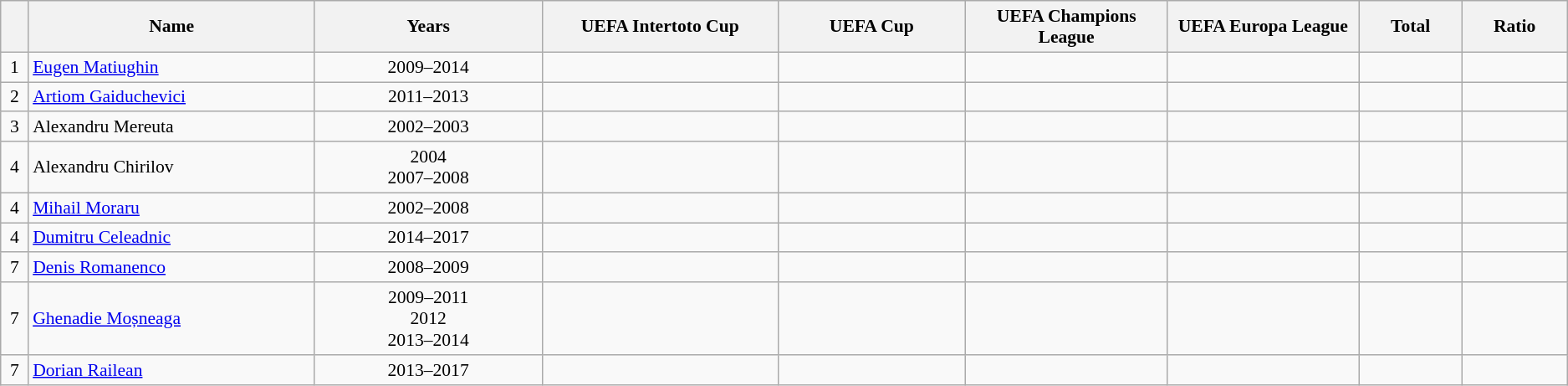<table class="wikitable sortable"  style="text-align:center; font-size:90%; ">
<tr>
<th width=20px></th>
<th width=300px>Name</th>
<th width=250px>Years</th>
<th width=250px>UEFA Intertoto Cup</th>
<th width=200px>UEFA Cup</th>
<th width=200px>UEFA Champions League</th>
<th width=200px>UEFA Europa League</th>
<th width=100px>Total</th>
<th width=100px>Ratio</th>
</tr>
<tr>
<td>1</td>
<td align="left"> <a href='#'>Eugen Matiughin</a></td>
<td>2009–2014</td>
<td></td>
<td></td>
<td></td>
<td></td>
<td></td>
<td></td>
</tr>
<tr>
<td>2</td>
<td align="left"> <a href='#'>Artiom Gaiduchevici</a></td>
<td>2011–2013</td>
<td></td>
<td></td>
<td></td>
<td></td>
<td></td>
<td></td>
</tr>
<tr>
<td>3</td>
<td align="left"> Alexandru Mereuta</td>
<td>2002–2003</td>
<td></td>
<td></td>
<td></td>
<td></td>
<td></td>
<td></td>
</tr>
<tr>
<td>4</td>
<td align="left"> Alexandru Chirilov</td>
<td>2004 <br> 2007–2008</td>
<td></td>
<td></td>
<td></td>
<td></td>
<td></td>
<td></td>
</tr>
<tr>
<td>4</td>
<td align="left"> <a href='#'>Mihail Moraru</a></td>
<td>2002–2008</td>
<td></td>
<td></td>
<td></td>
<td></td>
<td></td>
<td></td>
</tr>
<tr>
<td>4</td>
<td align="left"> <a href='#'>Dumitru Celeadnic</a></td>
<td>2014–2017</td>
<td></td>
<td></td>
<td></td>
<td></td>
<td></td>
<td></td>
</tr>
<tr>
<td>7</td>
<td align="left"> <a href='#'>Denis Romanenco</a></td>
<td>2008–2009</td>
<td></td>
<td></td>
<td></td>
<td></td>
<td></td>
<td></td>
</tr>
<tr>
<td>7</td>
<td align="left"> <a href='#'>Ghenadie Moșneaga</a></td>
<td>2009–2011 <br> 2012 <br> 2013–2014</td>
<td></td>
<td></td>
<td></td>
<td></td>
<td></td>
<td></td>
</tr>
<tr>
<td>7</td>
<td align="left"> <a href='#'>Dorian Railean</a></td>
<td>2013–2017</td>
<td></td>
<td></td>
<td></td>
<td></td>
<td></td>
<td></td>
</tr>
</table>
